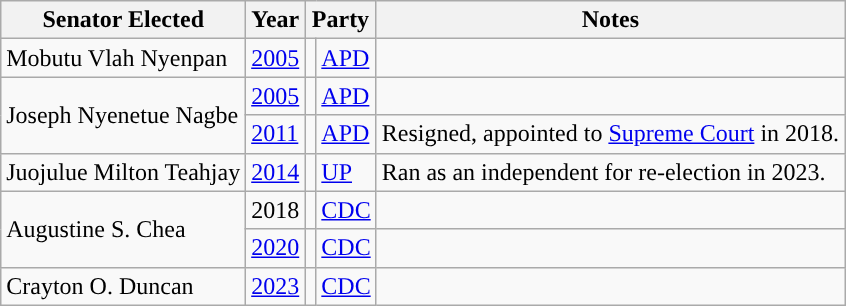<table class="wikitable">
<tr>
<th>Senator Elected</th>
<th>Year</th>
<th colspan=2>Party</th>
<th>Notes</th>
</tr>
<tr>
<td>Mobutu Vlah Nyenpan</td>
<td><a href='#'>2005</a></td>
<td></td>
<td><a href='#'>APD</a></td>
<td></td>
</tr>
<tr>
<td rowspan=2>Joseph Nyenetue Nagbe</td>
<td><a href='#'>2005</a></td>
<td></td>
<td><a href='#'>APD</a></td>
<td></td>
</tr>
<tr>
<td><a href='#'>2011</a></td>
<td></td>
<td><a href='#'>APD</a></td>
<td>Resigned, appointed to <a href='#'>Supreme Court</a> in 2018.</td>
</tr>
<tr>
<td>Juojulue Milton Teahjay</td>
<td><a href='#'>2014</a></td>
<td></td>
<td><a href='#'>UP</a></td>
<td>Ran as an independent for re-election in 2023.</td>
</tr>
<tr>
<td rowspan=2>Augustine S. Chea</td>
<td>2018</td>
<td></td>
<td><a href='#'>CDC</a></td>
<td></td>
</tr>
<tr>
<td><a href='#'>2020</a></td>
<td></td>
<td><a href='#'>CDC</a></td>
<td></td>
</tr>
<tr>
<td>Crayton O. Duncan</td>
<td><a href='#'>2023</a></td>
<td></td>
<td><a href='#'>CDC</a></td>
<td></td>
</tr>
</table>
